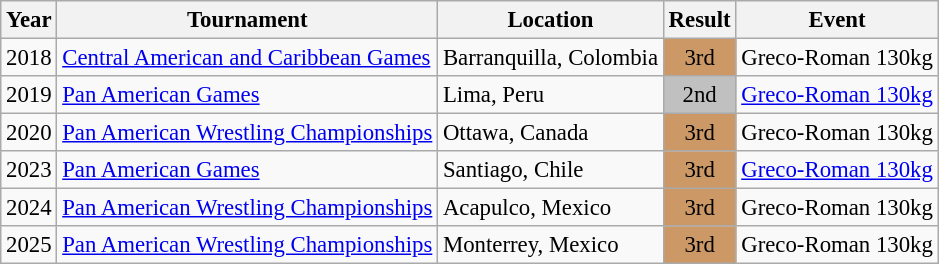<table class="wikitable" style="font-size:95%;">
<tr>
<th>Year</th>
<th>Tournament</th>
<th>Location</th>
<th>Result</th>
<th>Event</th>
</tr>
<tr>
<td>2018</td>
<td><a href='#'>Central American and Caribbean Games</a></td>
<td>Barranquilla, Colombia</td>
<td align="center" bgcolor="cc9966">3rd</td>
<td>Greco-Roman 130kg</td>
</tr>
<tr>
<td>2019</td>
<td><a href='#'>Pan American Games</a></td>
<td>Lima, Peru</td>
<td align="center" bgcolor="silver">2nd</td>
<td><a href='#'>Greco-Roman 130kg</a></td>
</tr>
<tr>
<td>2020</td>
<td><a href='#'>Pan American Wrestling Championships</a></td>
<td>Ottawa, Canada</td>
<td align="center" bgcolor="cc9966">3rd</td>
<td>Greco-Roman 130kg</td>
</tr>
<tr>
<td>2023</td>
<td><a href='#'>Pan American Games</a></td>
<td>Santiago, Chile</td>
<td align="center" bgcolor="cc9966">3rd</td>
<td><a href='#'>Greco-Roman 130kg</a></td>
</tr>
<tr>
<td>2024</td>
<td><a href='#'>Pan American Wrestling Championships</a></td>
<td>Acapulco, Mexico</td>
<td align="center" bgcolor="cc9966">3rd</td>
<td>Greco-Roman 130kg</td>
</tr>
<tr>
<td>2025</td>
<td><a href='#'>Pan American Wrestling Championships</a></td>
<td>Monterrey, Mexico</td>
<td align="center" bgcolor="cc9966">3rd</td>
<td>Greco-Roman 130kg</td>
</tr>
</table>
